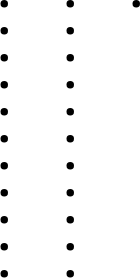<table>
<tr>
<td valign=top><br><ul><li></li><li></li><li></li><li></li><li></li><li></li><li></li><li></li><li></li><li></li><li></li></ul></td>
<td valign=top><br><ul><li></li><li></li><li></li><li></li><li></li><li></li><li></li><li></li><li></li><li></li><li></li></ul></td>
<td valign=top><br><ul><li></li></ul></td>
<td></td>
</tr>
</table>
